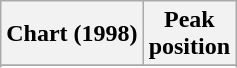<table class="wikitable sortable">
<tr>
<th>Chart (1998)</th>
<th>Peak<br>position</th>
</tr>
<tr>
</tr>
<tr>
</tr>
<tr>
</tr>
</table>
